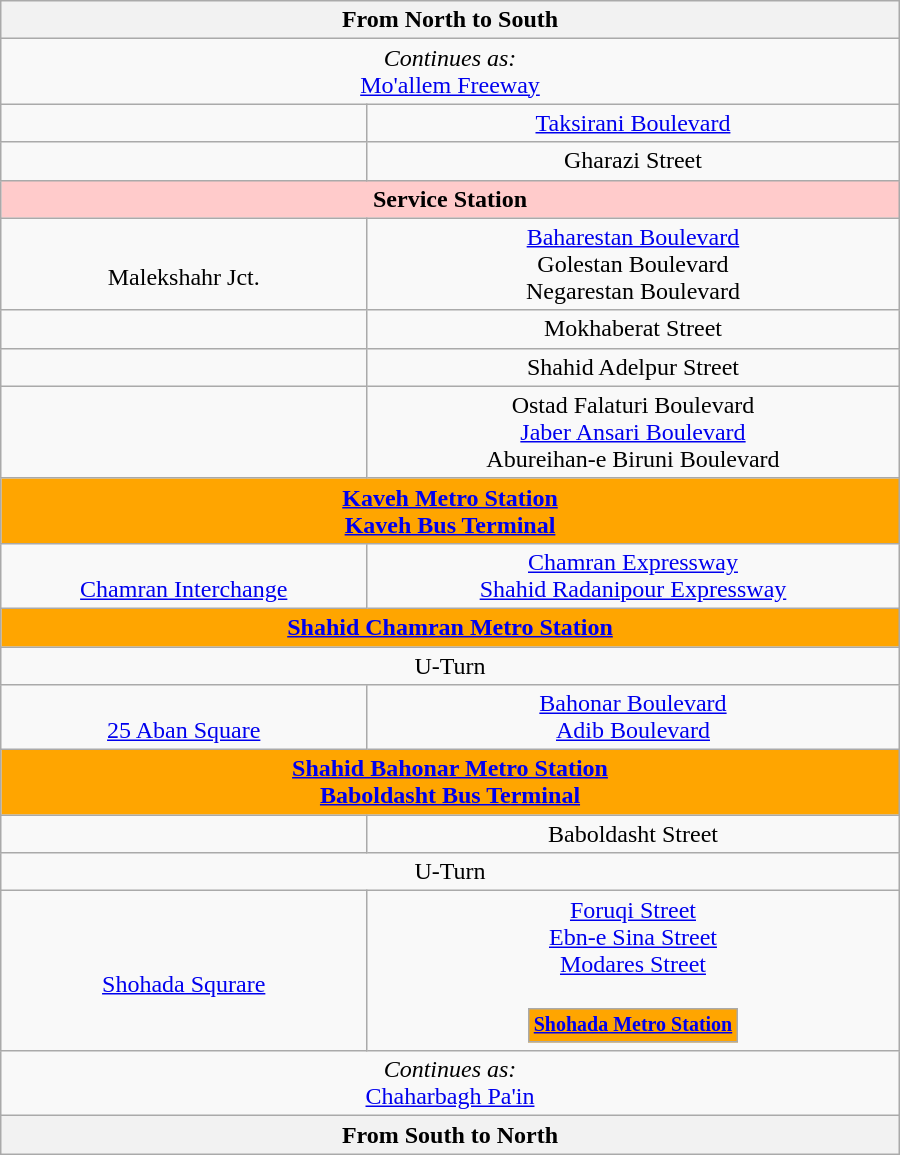<table class="wikitable" style="text-align:center" width="600px">
<tr>
<th text-align="center" colspan="3"> From North to South </th>
</tr>
<tr>
<td colspan="7" align="center"><em>Continues as:</em><br> <a href='#'>Mo'allem Freeway</a></td>
</tr>
<tr>
<td></td>
<td> <a href='#'>Taksirani Boulevard</a></td>
</tr>
<tr>
<td></td>
<td> Gharazi Street</td>
</tr>
<tr>
<td align="center" bgcolor="#FFCBCB" colspan="7"> <strong>Service Station</strong></td>
</tr>
<tr>
<td><br>Malekshahr Jct.</td>
<td> <a href='#'>Baharestan Boulevard</a><br> Golestan Boulevard<br> Negarestan Boulevard</td>
</tr>
<tr>
<td></td>
<td> Mokhaberat Street</td>
</tr>
<tr>
<td></td>
<td> Shahid Adelpur Street</td>
</tr>
<tr>
<td></td>
<td> Ostad Falaturi Boulevard<br> <a href='#'>Jaber Ansari Boulevard</a><br> Abureihan-e Biruni Boulevard</td>
</tr>
<tr>
<td text-align="center" colspan="3" style="background: orange; color: white;"> <strong><a href='#'><span>Kaveh Metro Station</span></a></strong><br> <strong><a href='#'><span>Kaveh Bus Terminal</span></a></strong></td>
</tr>
<tr>
<td><br><a href='#'>Chamran Interchange</a></td>
<td> <a href='#'>Chamran Expressway</a><br> <a href='#'>Shahid Radanipour Expressway</a></td>
</tr>
<tr>
<td text-align="center" colspan="3" style="background: orange; color: white;"> <strong><a href='#'><span>Shahid Chamran Metro Station</span></a></strong></td>
</tr>
<tr>
<td text-align="center" colspan="3"> U-Turn</td>
</tr>
<tr>
<td><br><a href='#'>25 Aban Square</a></td>
<td> <a href='#'>Bahonar Boulevard</a><br> <a href='#'>Adib Boulevard</a></td>
</tr>
<tr>
<td text-align="center" colspan="3" style="background: orange; color: white;"> <strong><a href='#'><span>Shahid Bahonar Metro Station</span></a></strong><br> <strong><a href='#'><span>Baboldasht Bus Terminal</span></a></strong></td>
</tr>
<tr>
<td></td>
<td> Baboldasht Street</td>
</tr>
<tr>
<td text-align="center" colspan="3"> U-Turn</td>
</tr>
<tr align="center">
<td><br><a href='#'>Shohada Squrare</a></td>
<td> <a href='#'>Foruqi Street</a><br> <a href='#'>Ebn-e Sina Street</a><br> <a href='#'>Modares Street</a><br><br><table border=0>
<tr size=40>
<td bgcolor="#FF A5 00" style="font-size: 10pt; color: "black"" align=center> <strong><a href='#'><span>Shohada Metro Station</span></a></strong></td>
</tr>
</table>
</td>
</tr>
<tr>
<td colspan="7" align="center"><em>Continues as:</em><br> <a href='#'>Chaharbagh Pa'in</a></td>
</tr>
<tr>
<th text-align="center" colspan="3"> From South to North </th>
</tr>
</table>
